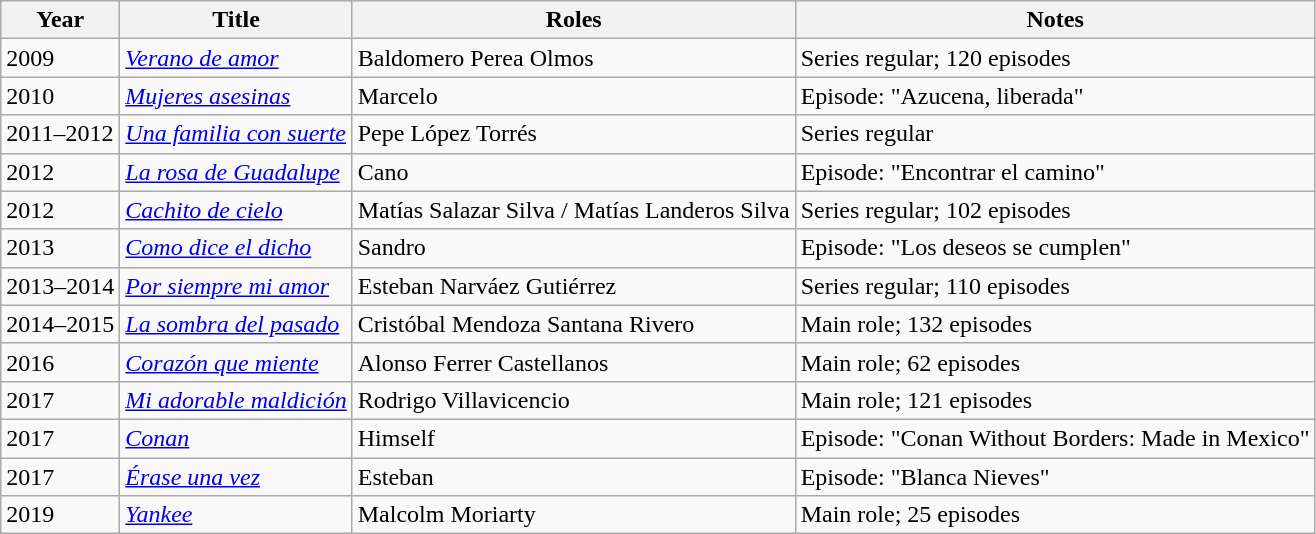<table class="wikitable">
<tr>
<th>Year</th>
<th>Title</th>
<th>Roles</th>
<th>Notes</th>
</tr>
<tr>
<td>2009</td>
<td><em><a href='#'>Verano de amor</a></em></td>
<td>Baldomero Perea Olmos</td>
<td>Series regular; 120 episodes</td>
</tr>
<tr>
<td>2010</td>
<td><em><a href='#'>Mujeres asesinas</a></em></td>
<td>Marcelo</td>
<td>Episode: "Azucena, liberada"</td>
</tr>
<tr>
<td>2011–2012</td>
<td><em><a href='#'>Una familia con suerte</a></em></td>
<td>Pepe López Torrés</td>
<td>Series regular</td>
</tr>
<tr>
<td>2012</td>
<td><em><a href='#'>La rosa de Guadalupe</a></em></td>
<td>Cano</td>
<td>Episode: "Encontrar el camino"</td>
</tr>
<tr>
<td>2012</td>
<td><em><a href='#'>Cachito de cielo</a></em></td>
<td>Matías Salazar Silva / Matías Landeros Silva</td>
<td>Series regular; 102 episodes</td>
</tr>
<tr>
<td>2013</td>
<td><em><a href='#'>Como dice el dicho</a></em></td>
<td>Sandro</td>
<td>Episode: "Los deseos se cumplen"</td>
</tr>
<tr>
<td>2013–2014</td>
<td><em><a href='#'>Por siempre mi amor</a></em></td>
<td>Esteban Narváez Gutiérrez</td>
<td>Series regular; 110 episodes</td>
</tr>
<tr>
<td>2014–2015</td>
<td><em><a href='#'>La sombra del pasado</a></em></td>
<td>Cristóbal Mendoza Santana Rivero</td>
<td>Main role; 132 episodes</td>
</tr>
<tr>
<td>2016</td>
<td><em><a href='#'>Corazón que miente</a></em></td>
<td>Alonso Ferrer Castellanos</td>
<td>Main role; 62 episodes</td>
</tr>
<tr>
<td>2017</td>
<td><em><a href='#'>Mi adorable maldición</a></em></td>
<td>Rodrigo Villavicencio</td>
<td>Main role; 121 episodes</td>
</tr>
<tr>
<td>2017</td>
<td><em><a href='#'>Conan</a></em></td>
<td>Himself</td>
<td>Episode: "Conan Without Borders: Made in Mexico"</td>
</tr>
<tr>
<td>2017</td>
<td><em><a href='#'>Érase una vez</a></em></td>
<td>Esteban</td>
<td>Episode: "Blanca Nieves"</td>
</tr>
<tr>
<td>2019</td>
<td><em><a href='#'>Yankee</a></em></td>
<td>Malcolm Moriarty</td>
<td>Main role; 25 episodes</td>
</tr>
</table>
